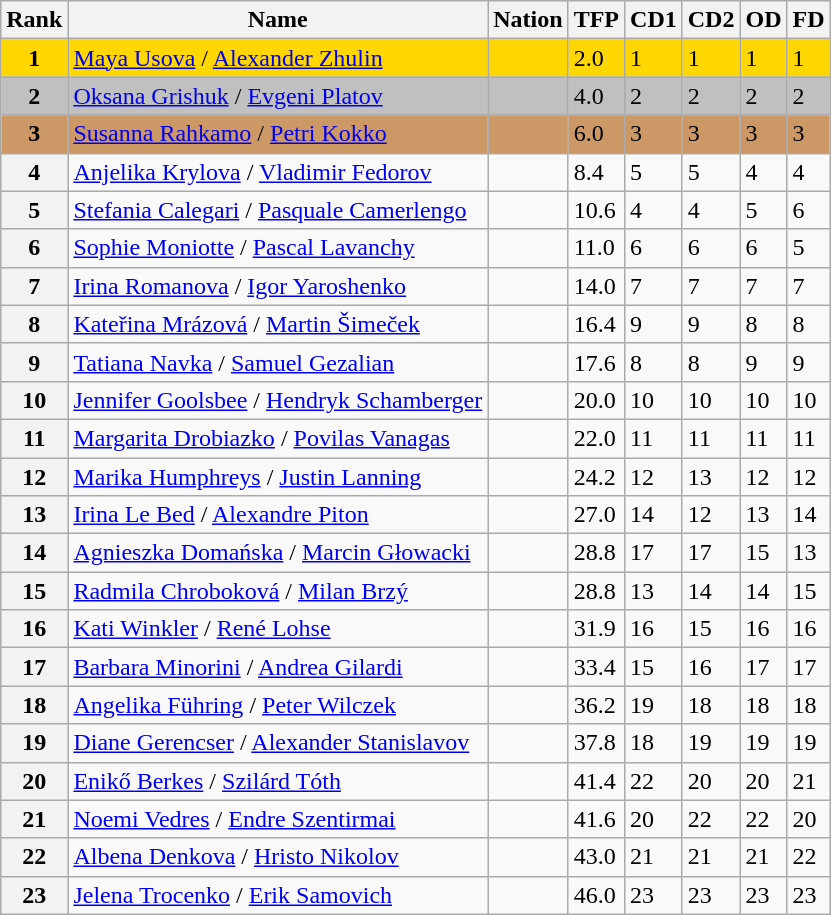<table class="wikitable">
<tr>
<th>Rank</th>
<th>Name</th>
<th>Nation</th>
<th>TFP</th>
<th>CD1</th>
<th>CD2</th>
<th>OD</th>
<th>FD</th>
</tr>
<tr bgcolor="gold">
<td align="center"><strong>1</strong></td>
<td><a href='#'>Maya Usova</a> / <a href='#'>Alexander Zhulin</a></td>
<td></td>
<td>2.0</td>
<td>1</td>
<td>1</td>
<td>1</td>
<td>1</td>
</tr>
<tr bgcolor="silver">
<td align="center"><strong>2</strong></td>
<td><a href='#'>Oksana Grishuk</a> / <a href='#'>Evgeni Platov</a></td>
<td></td>
<td>4.0</td>
<td>2</td>
<td>2</td>
<td>2</td>
<td>2</td>
</tr>
<tr bgcolor="cc9966">
<td align="center"><strong>3</strong></td>
<td><a href='#'>Susanna Rahkamo</a> / <a href='#'>Petri Kokko</a></td>
<td></td>
<td>6.0</td>
<td>3</td>
<td>3</td>
<td>3</td>
<td>3</td>
</tr>
<tr>
<th>4</th>
<td><a href='#'>Anjelika Krylova</a> / <a href='#'>Vladimir Fedorov</a></td>
<td></td>
<td>8.4</td>
<td>5</td>
<td>5</td>
<td>4</td>
<td>4</td>
</tr>
<tr>
<th>5</th>
<td><a href='#'>Stefania Calegari</a> / <a href='#'>Pasquale Camerlengo</a></td>
<td></td>
<td>10.6</td>
<td>4</td>
<td>4</td>
<td>5</td>
<td>6</td>
</tr>
<tr>
<th>6</th>
<td><a href='#'>Sophie Moniotte</a> / <a href='#'>Pascal Lavanchy</a></td>
<td></td>
<td>11.0</td>
<td>6</td>
<td>6</td>
<td>6</td>
<td>5</td>
</tr>
<tr>
<th>7</th>
<td><a href='#'>Irina Romanova</a> / <a href='#'>Igor Yaroshenko</a></td>
<td></td>
<td>14.0</td>
<td>7</td>
<td>7</td>
<td>7</td>
<td>7</td>
</tr>
<tr>
<th>8</th>
<td><a href='#'>Kateřina Mrázová</a> / <a href='#'>Martin Šimeček</a></td>
<td></td>
<td>16.4</td>
<td>9</td>
<td>9</td>
<td>8</td>
<td>8</td>
</tr>
<tr>
<th>9</th>
<td><a href='#'>Tatiana Navka</a> / <a href='#'>Samuel Gezalian</a></td>
<td></td>
<td>17.6</td>
<td>8</td>
<td>8</td>
<td>9</td>
<td>9</td>
</tr>
<tr>
<th>10</th>
<td><a href='#'>Jennifer Goolsbee</a> / <a href='#'>Hendryk Schamberger</a></td>
<td></td>
<td>20.0</td>
<td>10</td>
<td>10</td>
<td>10</td>
<td>10</td>
</tr>
<tr>
<th>11</th>
<td><a href='#'>Margarita Drobiazko</a> / <a href='#'>Povilas Vanagas</a></td>
<td></td>
<td>22.0</td>
<td>11</td>
<td>11</td>
<td>11</td>
<td>11</td>
</tr>
<tr>
<th>12</th>
<td><a href='#'>Marika Humphreys</a> / <a href='#'>Justin Lanning</a></td>
<td></td>
<td>24.2</td>
<td>12</td>
<td>13</td>
<td>12</td>
<td>12</td>
</tr>
<tr>
<th>13</th>
<td><a href='#'>Irina Le Bed</a> / <a href='#'>Alexandre Piton</a></td>
<td></td>
<td>27.0</td>
<td>14</td>
<td>12</td>
<td>13</td>
<td>14</td>
</tr>
<tr>
<th>14</th>
<td><a href='#'>Agnieszka Domańska</a> / <a href='#'>Marcin Głowacki</a></td>
<td></td>
<td>28.8</td>
<td>17</td>
<td>17</td>
<td>15</td>
<td>13</td>
</tr>
<tr>
<th>15</th>
<td><a href='#'>Radmila Chroboková</a> / <a href='#'>Milan Brzý</a></td>
<td></td>
<td>28.8</td>
<td>13</td>
<td>14</td>
<td>14</td>
<td>15</td>
</tr>
<tr>
<th>16</th>
<td><a href='#'>Kati Winkler</a> / <a href='#'>René Lohse</a></td>
<td></td>
<td>31.9</td>
<td>16</td>
<td>15</td>
<td>16</td>
<td>16</td>
</tr>
<tr>
<th>17</th>
<td><a href='#'>Barbara Minorini</a> / <a href='#'>Andrea Gilardi</a></td>
<td></td>
<td>33.4</td>
<td>15</td>
<td>16</td>
<td>17</td>
<td>17</td>
</tr>
<tr>
<th>18</th>
<td><a href='#'>Angelika Führing</a> / <a href='#'>Peter Wilczek</a></td>
<td></td>
<td>36.2</td>
<td>19</td>
<td>18</td>
<td>18</td>
<td>18</td>
</tr>
<tr>
<th>19</th>
<td><a href='#'>Diane Gerencser</a> / <a href='#'>Alexander Stanislavov</a></td>
<td></td>
<td>37.8</td>
<td>18</td>
<td>19</td>
<td>19</td>
<td>19</td>
</tr>
<tr>
<th>20</th>
<td><a href='#'>Enikő Berkes</a> / <a href='#'>Szilárd Tóth</a></td>
<td></td>
<td>41.4</td>
<td>22</td>
<td>20</td>
<td>20</td>
<td>21</td>
</tr>
<tr>
<th>21</th>
<td><a href='#'>Noemi Vedres</a> / <a href='#'>Endre Szentirmai</a></td>
<td></td>
<td>41.6</td>
<td>20</td>
<td>22</td>
<td>22</td>
<td>20</td>
</tr>
<tr>
<th>22</th>
<td><a href='#'>Albena Denkova</a> / <a href='#'>Hristo Nikolov</a></td>
<td></td>
<td>43.0</td>
<td>21</td>
<td>21</td>
<td>21</td>
<td>22</td>
</tr>
<tr>
<th>23</th>
<td><a href='#'>Jelena Trocenko</a> / <a href='#'>Erik Samovich</a></td>
<td></td>
<td>46.0</td>
<td>23</td>
<td>23</td>
<td>23</td>
<td>23</td>
</tr>
</table>
